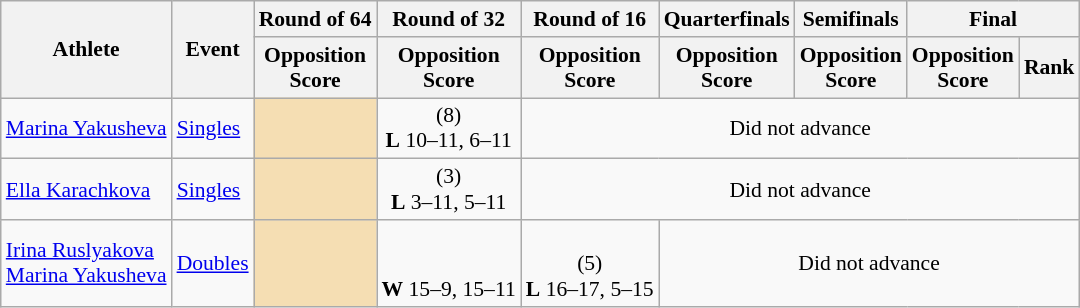<table class=wikitable style="font-size:90%">
<tr>
<th rowspan="2">Athlete</th>
<th rowspan="2">Event</th>
<th>Round of 64</th>
<th>Round of 32</th>
<th>Round of 16</th>
<th>Quarterfinals</th>
<th>Semifinals</th>
<th colspan="2">Final</th>
</tr>
<tr>
<th>Opposition<br>Score</th>
<th>Opposition<br>Score</th>
<th>Opposition<br>Score</th>
<th>Opposition<br>Score</th>
<th>Opposition<br>Score</th>
<th>Opposition<br>Score</th>
<th>Rank</th>
</tr>
<tr>
<td><a href='#'>Marina Yakusheva</a></td>
<td><a href='#'>Singles</a></td>
<td colspan = "1" bgcolor="wheat"></td>
<td align="center"> (8)<br><strong>L</strong> 10–11, 6–11</td>
<td colspan = "5" align="center">Did not advance</td>
</tr>
<tr>
<td><a href='#'>Ella Karachkova</a></td>
<td><a href='#'>Singles</a></td>
<td colspan = "1" bgcolor="wheat"></td>
<td align="center"> (3)<br><strong>L</strong> 3–11, 5–11</td>
<td colspan = "5" align="center">Did not advance</td>
</tr>
<tr>
<td><a href='#'>Irina Ruslyakova</a><br><a href='#'>Marina Yakusheva</a></td>
<td><a href='#'>Doubles</a></td>
<td colspan = "1" bgcolor="wheat"></td>
<td align="center"><br> <br><strong>W</strong> 15–9, 15–11</td>
<td align="center"> <br> (5)<br><strong>L</strong> 16–17, 5–15</td>
<td colspan = "4" align="center">Did not advance</td>
</tr>
</table>
